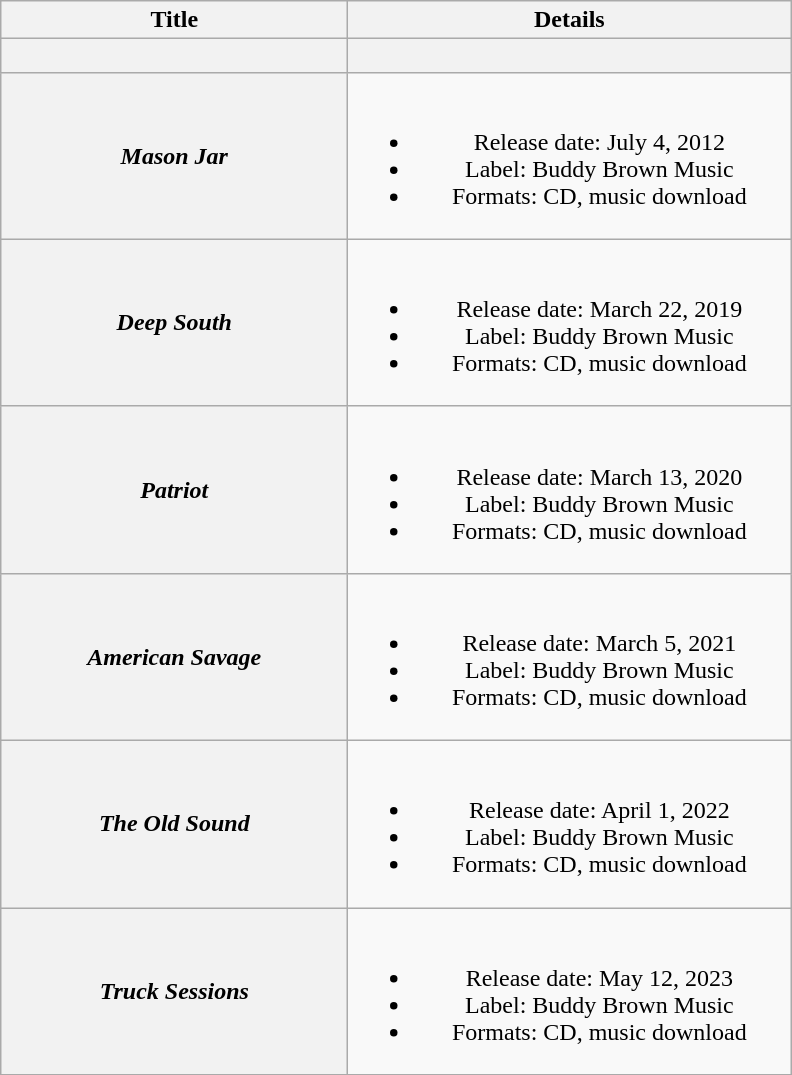<table class="wikitable plainrowheaders" style="text-align:center;">
<tr>
<th rowspan="???????" style="width:14em;">Title</th>
<th rowspan="???????" style="width:18em;">Details</th>
</tr>
<tr style="font-size:smaller;">
<th><br></th>
<th><br></th>
</tr>
<tr>
<th scope="row"><em> Mason Jar </em></th>
<td><br><ul><li>Release date: July 4, 2012</li><li>Label: Buddy Brown Music</li><li>Formats: CD, music download</li></ul></td>
</tr>
<tr>
<th scope="row"><em> Deep South </em></th>
<td><br><ul><li>Release date: March 22, 2019</li><li>Label: Buddy Brown Music</li><li>Formats: CD, music download</li></ul></td>
</tr>
<tr>
<th scope="row"><em> Patriot </em></th>
<td><br><ul><li>Release date: March 13, 2020</li><li>Label: Buddy Brown Music</li><li>Formats: CD, music download</li></ul></td>
</tr>
<tr>
<th scope="row"><em> American Savage </em></th>
<td><br><ul><li>Release date: March 5, 2021</li><li>Label: Buddy Brown Music</li><li>Formats: CD, music download</li></ul></td>
</tr>
<tr>
<th scope="row"><em> The Old Sound </em></th>
<td><br><ul><li>Release date: April 1, 2022</li><li>Label: Buddy Brown Music</li><li>Formats: CD, music download</li></ul></td>
</tr>
<tr>
<th scope="row"><em> Truck Sessions </em></th>
<td><br><ul><li>Release date: May 12, 2023</li><li>Label: Buddy Brown Music</li><li>Formats: CD, music download</li></ul></td>
</tr>
<tr>
</tr>
</table>
